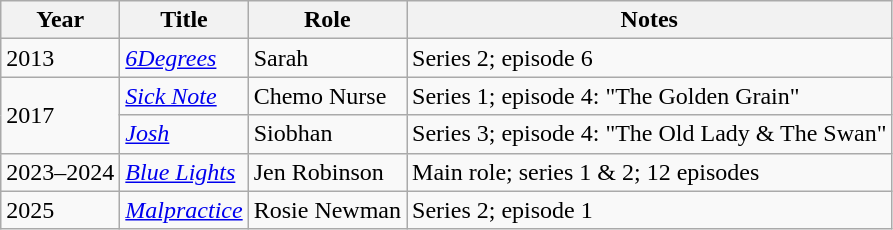<table class="wikitable sortable">
<tr>
<th>Year</th>
<th>Title</th>
<th>Role</th>
<th class="unsortable">Notes</th>
</tr>
<tr>
<td>2013</td>
<td><em><a href='#'>6Degrees</a></em></td>
<td>Sarah</td>
<td>Series 2; episode 6</td>
</tr>
<tr>
<td rowspan="2">2017</td>
<td><em><a href='#'>Sick Note</a></em></td>
<td>Chemo Nurse</td>
<td>Series 1; episode 4: "The Golden Grain"</td>
</tr>
<tr>
<td><em><a href='#'>Josh</a></em></td>
<td>Siobhan</td>
<td>Series 3; episode 4: "The Old Lady & The Swan"</td>
</tr>
<tr>
<td>2023–2024</td>
<td><em><a href='#'>Blue Lights</a></em></td>
<td>Jen Robinson</td>
<td>Main role; series 1 & 2; 12 episodes</td>
</tr>
<tr>
<td>2025</td>
<td><em><a href='#'>Malpractice</a></em></td>
<td>Rosie Newman</td>
<td>Series 2; episode 1</td>
</tr>
</table>
